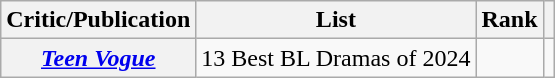<table class="wikitable sortable plainrowheaders">
<tr>
<th scope="col">Critic/Publication</th>
<th scope="col">List</th>
<th scope="col">Rank</th>
<th scope="col" class="unsortable"></th>
</tr>
<tr>
<th scope="row"><em><a href='#'>Teen Vogue</a></em></th>
<td>13 Best BL Dramas of 2024</td>
<td></td>
<td align="center"></td>
</tr>
</table>
